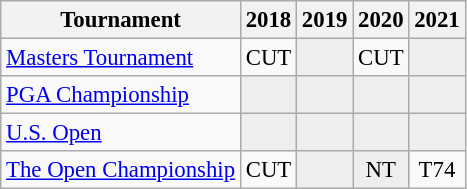<table class="wikitable" style="font-size:95%;text-align:center;">
<tr>
<th>Tournament</th>
<th>2018</th>
<th>2019</th>
<th>2020</th>
<th>2021</th>
</tr>
<tr>
<td align=left><a href='#'>Masters Tournament</a></td>
<td>CUT</td>
<td style="background:#eeeeee;"></td>
<td>CUT</td>
<td style="background:#eeeeee;"></td>
</tr>
<tr>
<td align=left><a href='#'>PGA Championship</a></td>
<td style="background:#eeeeee;"></td>
<td style="background:#eeeeee;"></td>
<td style="background:#eeeeee;"></td>
<td style="background:#eeeeee;"></td>
</tr>
<tr>
<td align=left><a href='#'>U.S. Open</a></td>
<td style="background:#eeeeee;"></td>
<td style="background:#eeeeee;"></td>
<td style="background:#eeeeee;"></td>
<td style="background:#eeeeee;"></td>
</tr>
<tr>
<td align=left><a href='#'>The Open Championship</a></td>
<td>CUT</td>
<td style="background:#eeeeee;"></td>
<td style="background:#eeeeee;">NT</td>
<td>T74</td>
</tr>
</table>
